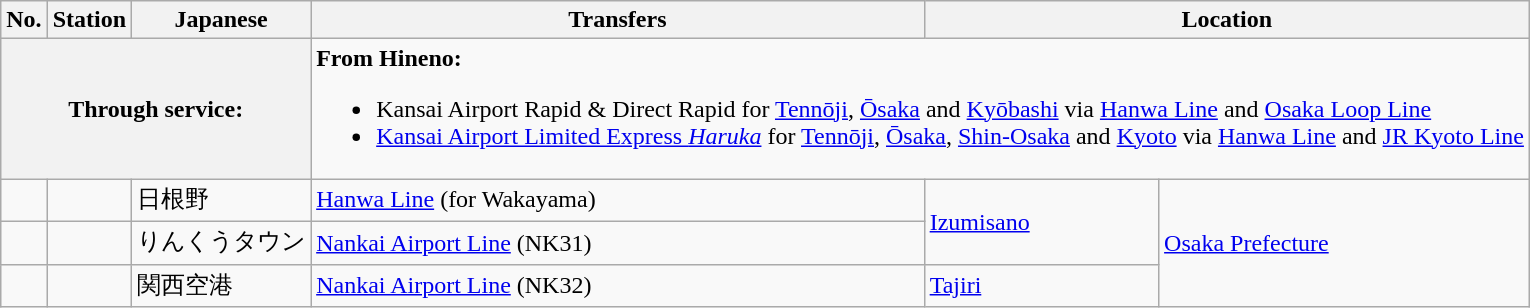<table class=wikitable>
<tr>
<th>No.</th>
<th>Station</th>
<th>Japanese</th>
<th>Transfers</th>
<th colspan=2>Location</th>
</tr>
<tr>
<th colspan="3" align="center">Through service:</th>
<td colspan="3"><strong>From Hineno:</strong><br><ul><li>Kansai Airport Rapid & Direct Rapid for <a href='#'>Tennōji</a>, <a href='#'>Ōsaka</a> and <a href='#'>Kyōbashi</a> via  <a href='#'>Hanwa Line</a> and  <a href='#'>Osaka Loop Line</a></li><li><a href='#'>Kansai Airport Limited Express <em>Haruka</em></a> for <a href='#'>Tennōji</a>, <a href='#'>Ōsaka</a>, <a href='#'>Shin-Osaka</a> and <a href='#'>Kyoto</a> via  <a href='#'>Hanwa Line</a> and  <a href='#'>JR Kyoto Line</a></li></ul></td>
</tr>
<tr>
<td></td>
<td></td>
<td>日根野</td>
<td> <a href='#'>Hanwa Line</a> (for Wakayama)</td>
<td rowspan=2><a href='#'>Izumisano</a></td>
<td rowspan=3><a href='#'>Osaka Prefecture</a></td>
</tr>
<tr>
<td></td>
<td></td>
<td>りんくうタウン</td>
<td> <a href='#'>Nankai Airport Line</a> (NK31)</td>
</tr>
<tr>
<td></td>
<td></td>
<td>関西空港</td>
<td> <a href='#'>Nankai Airport Line</a> (NK32)</td>
<td><a href='#'>Tajiri</a></td>
</tr>
</table>
